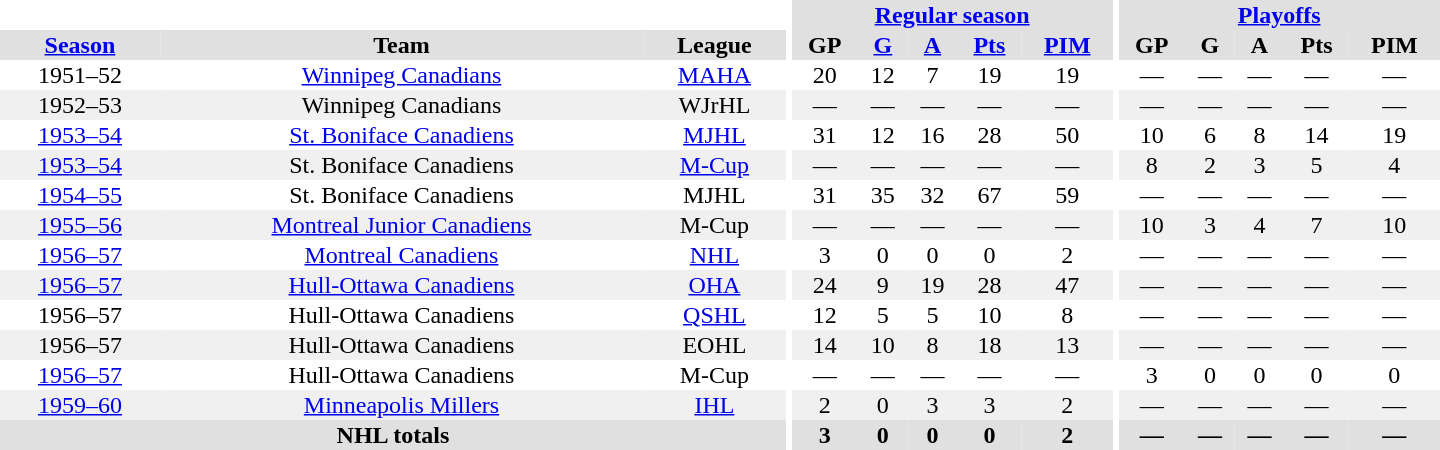<table border="0" cellpadding="1" cellspacing="0" style="text-align:center; width:60em">
<tr bgcolor="#e0e0e0">
<th colspan="3" bgcolor="#ffffff"></th>
<th rowspan="100" bgcolor="#ffffff"></th>
<th colspan="5"><a href='#'>Regular season</a></th>
<th rowspan="100" bgcolor="#ffffff"></th>
<th colspan="5"><a href='#'>Playoffs</a></th>
</tr>
<tr bgcolor="#e0e0e0">
<th><a href='#'>Season</a></th>
<th>Team</th>
<th>League</th>
<th>GP</th>
<th><a href='#'>G</a></th>
<th><a href='#'>A</a></th>
<th><a href='#'>Pts</a></th>
<th><a href='#'>PIM</a></th>
<th>GP</th>
<th>G</th>
<th>A</th>
<th>Pts</th>
<th>PIM</th>
</tr>
<tr>
<td>1951–52</td>
<td><a href='#'>Winnipeg Canadians</a></td>
<td><a href='#'>MAHA</a></td>
<td>20</td>
<td>12</td>
<td>7</td>
<td>19</td>
<td>19</td>
<td>—</td>
<td>—</td>
<td>—</td>
<td>—</td>
<td>—</td>
</tr>
<tr bgcolor="#f0f0f0">
<td>1952–53</td>
<td>Winnipeg Canadians</td>
<td>WJrHL</td>
<td>—</td>
<td>—</td>
<td>—</td>
<td>—</td>
<td>—</td>
<td>—</td>
<td>—</td>
<td>—</td>
<td>—</td>
<td>—</td>
</tr>
<tr>
<td><a href='#'>1953–54</a></td>
<td><a href='#'>St. Boniface Canadiens</a></td>
<td><a href='#'>MJHL</a></td>
<td>31</td>
<td>12</td>
<td>16</td>
<td>28</td>
<td>50</td>
<td>10</td>
<td>6</td>
<td>8</td>
<td>14</td>
<td>19</td>
</tr>
<tr bgcolor="#f0f0f0">
<td><a href='#'>1953–54</a></td>
<td>St. Boniface Canadiens</td>
<td><a href='#'>M-Cup</a></td>
<td>—</td>
<td>—</td>
<td>—</td>
<td>—</td>
<td>—</td>
<td>8</td>
<td>2</td>
<td>3</td>
<td>5</td>
<td>4</td>
</tr>
<tr>
<td><a href='#'>1954–55</a></td>
<td>St. Boniface Canadiens</td>
<td>MJHL</td>
<td>31</td>
<td>35</td>
<td>32</td>
<td>67</td>
<td>59</td>
<td>—</td>
<td>—</td>
<td>—</td>
<td>—</td>
<td>—</td>
</tr>
<tr bgcolor="#f0f0f0">
<td><a href='#'>1955–56</a></td>
<td><a href='#'>Montreal Junior Canadiens</a></td>
<td>M-Cup</td>
<td>—</td>
<td>—</td>
<td>—</td>
<td>—</td>
<td>—</td>
<td>10</td>
<td>3</td>
<td>4</td>
<td>7</td>
<td>10</td>
</tr>
<tr>
<td><a href='#'>1956–57</a></td>
<td><a href='#'>Montreal Canadiens</a></td>
<td><a href='#'>NHL</a></td>
<td>3</td>
<td>0</td>
<td>0</td>
<td>0</td>
<td>2</td>
<td>—</td>
<td>—</td>
<td>—</td>
<td>—</td>
<td>—</td>
</tr>
<tr bgcolor="#f0f0f0">
<td><a href='#'>1956–57</a></td>
<td><a href='#'>Hull-Ottawa Canadiens</a></td>
<td><a href='#'>OHA</a></td>
<td>24</td>
<td>9</td>
<td>19</td>
<td>28</td>
<td>47</td>
<td>—</td>
<td>—</td>
<td>—</td>
<td>—</td>
<td>—</td>
</tr>
<tr>
<td>1956–57</td>
<td>Hull-Ottawa Canadiens</td>
<td><a href='#'>QSHL</a></td>
<td>12</td>
<td>5</td>
<td>5</td>
<td>10</td>
<td>8</td>
<td>—</td>
<td>—</td>
<td>—</td>
<td>—</td>
<td>—</td>
</tr>
<tr bgcolor="#f0f0f0">
<td>1956–57</td>
<td>Hull-Ottawa Canadiens</td>
<td>EOHL</td>
<td>14</td>
<td>10</td>
<td>8</td>
<td>18</td>
<td>13</td>
<td>—</td>
<td>—</td>
<td>—</td>
<td>—</td>
<td>—</td>
</tr>
<tr>
<td><a href='#'>1956–57</a></td>
<td>Hull-Ottawa Canadiens</td>
<td>M-Cup</td>
<td>—</td>
<td>—</td>
<td>—</td>
<td>—</td>
<td>—</td>
<td>3</td>
<td>0</td>
<td>0</td>
<td>0</td>
<td>0</td>
</tr>
<tr bgcolor="#f0f0f0">
<td><a href='#'>1959–60</a></td>
<td><a href='#'>Minneapolis Millers</a></td>
<td><a href='#'>IHL</a></td>
<td>2</td>
<td>0</td>
<td>3</td>
<td>3</td>
<td>2</td>
<td>—</td>
<td>—</td>
<td>—</td>
<td>—</td>
<td>—</td>
</tr>
<tr bgcolor="#e0e0e0">
<th colspan="3">NHL totals</th>
<th>3</th>
<th>0</th>
<th>0</th>
<th>0</th>
<th>2</th>
<th>—</th>
<th>—</th>
<th>—</th>
<th>—</th>
<th>—</th>
</tr>
</table>
